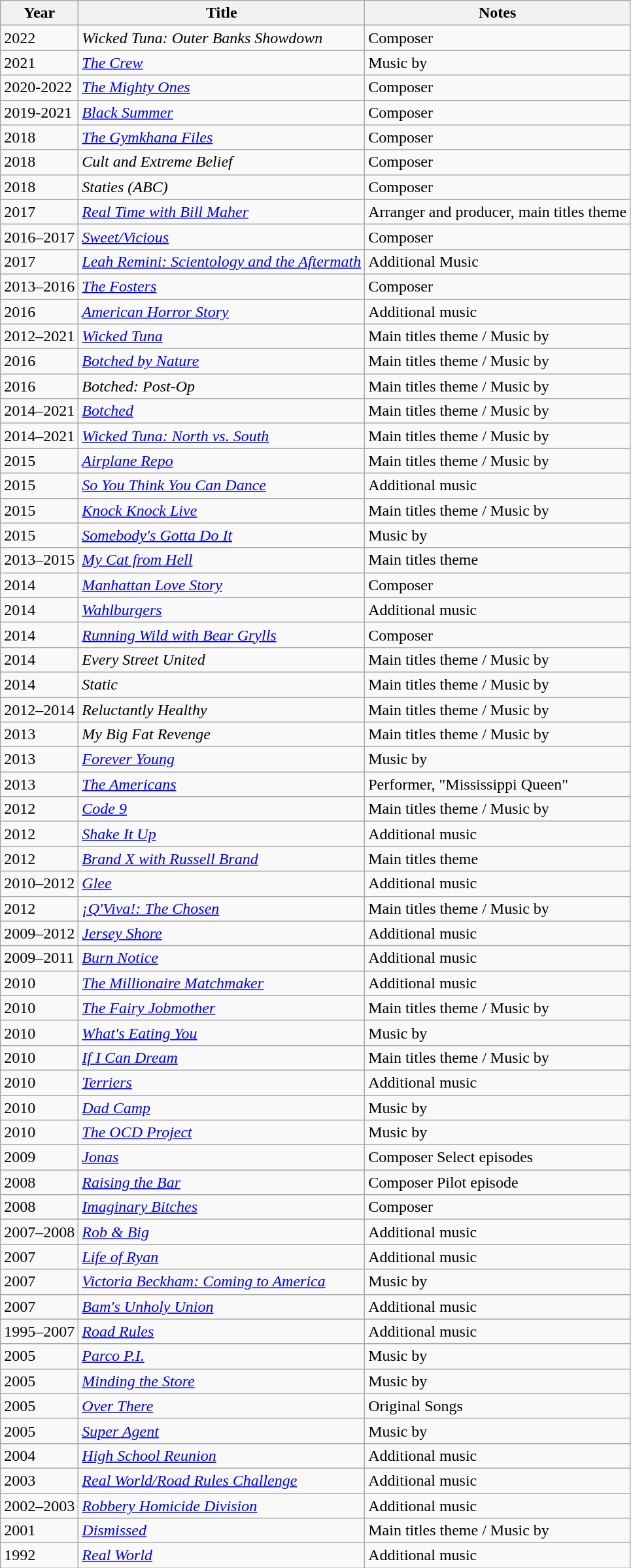<table class="wikitable">
<tr>
<th>Year</th>
<th>Title</th>
<th>Notes</th>
</tr>
<tr>
<td>2022</td>
<td><em>Wicked Tuna: Outer Banks Showdown</em></td>
<td>Composer</td>
</tr>
<tr>
<td>2021</td>
<td><em><a href='#'>The Crew</a></em></td>
<td>Music by</td>
</tr>
<tr>
<td>2020-2022</td>
<td><em><a href='#'>The Mighty Ones</a></em></td>
<td>Composer</td>
</tr>
<tr>
<td>2019-2021</td>
<td><em><a href='#'>Black Summer</a></em></td>
<td>Composer</td>
</tr>
<tr>
<td>2018</td>
<td><em><a href='#'>The Gymkhana Files</a></em></td>
<td>Composer</td>
</tr>
<tr>
<td>2018</td>
<td><em>Cult and Extreme Belief</em></td>
<td>Composer</td>
</tr>
<tr>
<td>2018</td>
<td><em>Staties (ABC)</em></td>
<td>Composer</td>
</tr>
<tr>
<td>2017</td>
<td><em><a href='#'>Real Time with Bill Maher</a></em></td>
<td>Arranger and producer, main titles theme</td>
</tr>
<tr>
<td>2016–2017</td>
<td><em><a href='#'>Sweet/Vicious</a></em></td>
<td>Composer</td>
</tr>
<tr>
<td>2017</td>
<td><em><a href='#'>Leah Remini: Scientology and the Aftermath</a></em></td>
<td>Additional Music</td>
</tr>
<tr>
<td>2013–2016</td>
<td><em><a href='#'>The Fosters</a></em></td>
<td>Composer</td>
</tr>
<tr>
<td>2016</td>
<td><em><a href='#'>American Horror Story</a></em></td>
<td>Additional music</td>
</tr>
<tr>
<td>2012–2021</td>
<td><em><a href='#'>Wicked Tuna</a></em></td>
<td>Main titles theme / Music by</td>
</tr>
<tr>
<td>2016</td>
<td><em><a href='#'>Botched by Nature</a></em></td>
<td>Main titles theme / Music by</td>
</tr>
<tr>
<td>2016</td>
<td><em>Botched: Post-Op</em></td>
<td>Main titles theme / Music by</td>
</tr>
<tr>
<td>2014–2021</td>
<td><em><a href='#'>Botched</a></em></td>
<td>Main titles theme / Music by</td>
</tr>
<tr>
<td>2014–2021</td>
<td><em><a href='#'>Wicked Tuna: North vs. South</a></em></td>
<td>Main titles theme / Music by</td>
</tr>
<tr>
<td>2015</td>
<td><em><a href='#'>Airplane Repo</a></em></td>
<td>Main titles theme / Music by</td>
</tr>
<tr>
<td>2015</td>
<td><em><a href='#'>So You Think You Can Dance</a></em></td>
<td>Additional music</td>
</tr>
<tr>
<td>2015</td>
<td><em><a href='#'>Knock Knock Live</a></em></td>
<td>Main titles theme / Music by</td>
</tr>
<tr>
<td>2015</td>
<td><em><a href='#'>Somebody's Gotta Do It</a></em></td>
<td>Music by</td>
</tr>
<tr>
<td>2013–2015</td>
<td><em><a href='#'>My Cat from Hell</a></em></td>
<td>Main titles theme</td>
</tr>
<tr>
<td>2014</td>
<td><em><a href='#'>Manhattan Love Story</a></em></td>
<td>Composer</td>
</tr>
<tr>
<td>2014</td>
<td><em><a href='#'>Wahlburgers</a></em></td>
<td>Additional music</td>
</tr>
<tr>
<td>2014</td>
<td><em><a href='#'>Running Wild with Bear Grylls</a></em></td>
<td>Composer</td>
</tr>
<tr>
<td>2014</td>
<td><em>Every Street United</em></td>
<td>Main titles theme / Music by</td>
</tr>
<tr>
<td>2014</td>
<td><em>Static</em></td>
<td>Main titles theme / Music by</td>
</tr>
<tr>
<td>2012–2014</td>
<td><em>Reluctantly Healthy</em></td>
<td>Main titles theme / Music by</td>
</tr>
<tr>
<td>2013</td>
<td><em>My Big Fat Revenge</em></td>
<td>Main titles theme / Music by</td>
</tr>
<tr>
<td>2013</td>
<td><em><a href='#'>Forever Young</a></em></td>
<td>Music by</td>
</tr>
<tr>
<td>2013</td>
<td><em><a href='#'>The Americans</a></em></td>
<td>Performer, "Mississippi Queen"</td>
</tr>
<tr>
<td>2012</td>
<td><em><a href='#'>Code 9</a></em></td>
<td>Main titles theme / Music by</td>
</tr>
<tr>
<td>2012</td>
<td><em><a href='#'>Shake It Up</a></em></td>
<td>Additional music</td>
</tr>
<tr>
<td>2012</td>
<td><em><a href='#'>Brand X with Russell Brand</a></em></td>
<td>Main titles theme</td>
</tr>
<tr>
<td>2010–2012</td>
<td><em><a href='#'>Glee</a></em></td>
<td>Additional music</td>
</tr>
<tr>
<td>2012</td>
<td><em><a href='#'>¡Q'Viva!: The Chosen</a></em></td>
<td>Main titles theme / Music by</td>
</tr>
<tr>
<td>2009–2012</td>
<td><em><a href='#'>Jersey Shore</a></em></td>
<td>Additional music</td>
</tr>
<tr>
<td>2009–2011</td>
<td><em><a href='#'>Burn Notice</a></em></td>
<td>Additional music</td>
</tr>
<tr>
<td>2010</td>
<td><em><a href='#'>The Millionaire Matchmaker</a></em></td>
<td>Additional music</td>
</tr>
<tr>
<td>2010</td>
<td><em><a href='#'>The Fairy Jobmother</a></em></td>
<td>Main titles theme / Music by</td>
</tr>
<tr>
<td>2010</td>
<td><em><a href='#'>What's Eating You</a></em></td>
<td>Music by</td>
</tr>
<tr>
<td>2010</td>
<td><em><a href='#'>If I Can Dream</a></em></td>
<td>Main titles theme / Music by</td>
</tr>
<tr>
<td>2010</td>
<td><em><a href='#'>Terriers</a></em></td>
<td>Additional music</td>
</tr>
<tr>
<td>2010</td>
<td><em><a href='#'>Dad Camp</a></em></td>
<td>Music by</td>
</tr>
<tr>
<td>2010</td>
<td><em><a href='#'>The OCD Project</a></em></td>
<td>Music by</td>
</tr>
<tr>
<td>2009</td>
<td><em><a href='#'>Jonas</a></em></td>
<td>Composer Select episodes</td>
</tr>
<tr>
<td>2008</td>
<td><em><a href='#'>Raising the Bar</a></em></td>
<td>Composer Pilot episode</td>
</tr>
<tr>
<td>2008</td>
<td><em><a href='#'>Imaginary Bitches</a></em></td>
<td>Composer</td>
</tr>
<tr>
<td>2007–2008</td>
<td><em><a href='#'>Rob & Big</a></em></td>
<td>Additional music</td>
</tr>
<tr>
<td>2007</td>
<td><em><a href='#'>Life of Ryan</a></em></td>
<td>Additional music</td>
</tr>
<tr>
<td>2007</td>
<td><em><a href='#'>Victoria Beckham: Coming to America</a></em></td>
<td>Music by</td>
</tr>
<tr>
<td>2007</td>
<td><em><a href='#'>Bam's Unholy Union</a></em></td>
<td>Additional music</td>
</tr>
<tr>
<td>1995–2007</td>
<td><em><a href='#'>Road Rules</a></em></td>
<td>Additional music</td>
</tr>
<tr>
<td>2005</td>
<td><em><a href='#'>Parco P.I.</a></em></td>
<td>Music by</td>
</tr>
<tr>
<td>2005</td>
<td><em><a href='#'>Minding the Store</a></em></td>
<td>Music by</td>
</tr>
<tr>
<td>2005</td>
<td><em><a href='#'>Over There</a></em></td>
<td>Original Songs</td>
</tr>
<tr>
<td>2005</td>
<td><em><a href='#'>Super Agent</a></em></td>
<td>Music by</td>
</tr>
<tr>
<td>2004</td>
<td><em><a href='#'>High School Reunion</a></em></td>
<td>Additional music</td>
</tr>
<tr>
<td>2003</td>
<td><em><a href='#'>Real World/Road Rules Challenge</a></em></td>
<td>Additional music</td>
</tr>
<tr>
<td>2002–2003</td>
<td><em><a href='#'>Robbery Homicide Division</a></em></td>
<td>Additional music</td>
</tr>
<tr>
<td>2001</td>
<td><em><a href='#'>Dismissed</a></em></td>
<td>Main titles theme / Music by</td>
</tr>
<tr>
<td>1992</td>
<td><em><a href='#'>Real World</a></em></td>
<td>Additional music</td>
</tr>
</table>
